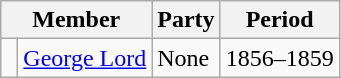<table class="wikitable">
<tr>
<th colspan="2">Member</th>
<th>Party</th>
<th>Period</th>
</tr>
<tr>
<td> </td>
<td><a href='#'>George Lord</a></td>
<td>None</td>
<td>1856–1859</td>
</tr>
</table>
